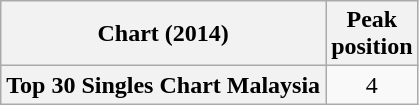<table class="wikitable sortable plainrowheaders">
<tr>
<th scope="col">Chart (2014)</th>
<th scope="col">Peak<br>position</th>
</tr>
<tr>
<th scope="row">Top 30 Singles Chart Malaysia</th>
<td style="text-align:center;">4</td>
</tr>
</table>
